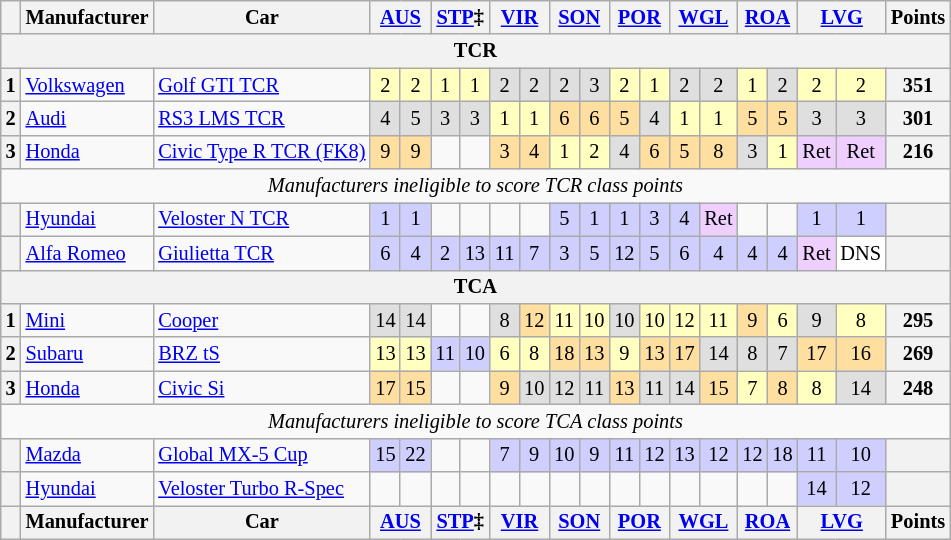<table class="wikitable" style="font-size:85%; text-align:center;">
<tr>
<th></th>
<th>Manufacturer</th>
<th>Car</th>
<th colspan=2><a href='#'>AUS</a><br></th>
<th colspan=2><a href='#'>STP</a>‡<br></th>
<th colspan=2><a href='#'>VIR</a><br></th>
<th colspan=2><a href='#'>SON</a><br></th>
<th colspan=2><a href='#'>POR</a><br></th>
<th colspan=2><a href='#'>WGL</a><br></th>
<th colspan=2><a href='#'>ROA</a><br></th>
<th colspan=2><a href='#'>LVG</a><br></th>
<th>Points</th>
</tr>
<tr>
<th colspan=20>TCR</th>
</tr>
<tr>
<th>1</th>
<td align=left> <a href='#'>Volkswagen</a></td>
<td align=left><a href='#'>Golf GTI TCR</a></td>
<td style="background:#ffffbf;">2</td>
<td style="background:#ffffbf;">2</td>
<td style="background:#ffffbf;">1</td>
<td style="background:#ffffbf;">1</td>
<td style="background:#dfdfdf;">2</td>
<td style="background:#dfdfdf;">2</td>
<td style="background:#dfdfdf;">2</td>
<td style="background:#dfdfdf;">3</td>
<td style="background:#ffffbf;">2</td>
<td style="background:#ffffbf;">1</td>
<td style="background:#dfdfdf;">2</td>
<td style="background:#dfdfdf;">2</td>
<td style="background:#ffffbf;">1</td>
<td style="background:#dfdfdf;">2</td>
<td style="background:#ffffbf;">2</td>
<td style="background:#ffffbf;">2</td>
<th>351</th>
</tr>
<tr>
<th>2</th>
<td align=left> <a href='#'>Audi</a></td>
<td align=left><a href='#'>RS3 LMS TCR</a></td>
<td style="background:#dfdfdf;">4</td>
<td style="background:#dfdfdf;">5</td>
<td style="background:#dfdfdf;">3</td>
<td style="background:#dfdfdf;">3</td>
<td style="background:#ffffbf;">1</td>
<td style="background:#ffffbf;">1</td>
<td style="background:#ffdf9f;">6</td>
<td style="background:#ffdf9f;">6</td>
<td style="background:#ffdf9f;">5</td>
<td style="background:#dfdfdf;">4</td>
<td style="background:#ffffbf;">1</td>
<td style="background:#ffffbf;">1</td>
<td style="background:#ffdf9f;">5</td>
<td style="background:#ffdf9f;">5</td>
<td style="background:#dfdfdf;">3</td>
<td style="background:#dfdfdf;">3</td>
<th>301</th>
</tr>
<tr>
<th>3</th>
<td align=left> <a href='#'>Honda</a></td>
<td align=left><a href='#'>Civic Type R TCR (FK8)</a></td>
<td style="background:#ffdf9f;">9</td>
<td style="background:#ffdf9f;">9</td>
<td></td>
<td></td>
<td style="background:#ffdf9f;">3</td>
<td style="background:#ffdf9f;">4</td>
<td style="background:#ffffbf;">1</td>
<td style="background:#ffffbf;">2</td>
<td style="background:#dfdfdf;">4</td>
<td style="background:#ffdf9f;">6</td>
<td style="background:#ffdf9f;">5</td>
<td style="background:#ffdf9f;">8</td>
<td style="background:#dfdfdf;">3</td>
<td style="background:#ffffbf;">1</td>
<td style="background:#efcfff;">Ret</td>
<td style="background:#efcfff;">Ret</td>
<th>216</th>
</tr>
<tr>
<td colspan=20><em>Manufacturers ineligible to score TCR class points</em></td>
</tr>
<tr>
<th></th>
<td align=left> <a href='#'>Hyundai</a></td>
<td align=left><a href='#'>Veloster N TCR</a></td>
<td style="background:#cfcfff;">1</td>
<td style="background:#cfcfff;">1</td>
<td></td>
<td></td>
<td></td>
<td></td>
<td style="background:#cfcfff;">5</td>
<td style="background:#cfcfff;">1</td>
<td style="background:#cfcfff;">1</td>
<td style="background:#cfcfff;">3</td>
<td style="background:#cfcfff;">4</td>
<td style="background:#efcfff;">Ret</td>
<td></td>
<td></td>
<td style="background:#cfcfff;">1</td>
<td style="background:#cfcfff;">1</td>
<th></th>
</tr>
<tr>
<th></th>
<td align=left> <a href='#'>Alfa Romeo</a></td>
<td align=left><a href='#'>Giulietta TCR</a></td>
<td style="background:#cfcfff;">6</td>
<td style="background:#cfcfff;">4</td>
<td style="background:#cfcfff;">2</td>
<td style="background:#cfcfff;">13</td>
<td style="background:#cfcfff;">11</td>
<td style="background:#cfcfff;">7</td>
<td style="background:#cfcfff;">3</td>
<td style="background:#cfcfff;">5</td>
<td style="background:#cfcfff;">12</td>
<td style="background:#cfcfff;">5</td>
<td style="background:#cfcfff;">6</td>
<td style="background:#cfcfff;">4</td>
<td style="background:#cfcfff;">4</td>
<td style="background:#cfcfff;">4</td>
<td style="background:#efcfff;">Ret</td>
<td style="background:#ffffff;">DNS</td>
<th></th>
</tr>
<tr>
<th colspan=20>TCA</th>
</tr>
<tr>
<th>1</th>
<td align=left> <a href='#'>Mini</a></td>
<td align=left><a href='#'>Cooper</a></td>
<td style="background:#dfdfdf;">14</td>
<td style="background:#dfdfdf;">14</td>
<td></td>
<td></td>
<td style="background:#dfdfdf;">8</td>
<td style="background:#ffdf9f;">12</td>
<td style="background:#ffffbf;">11</td>
<td style="background:#ffffbf;">10</td>
<td style="background:#dfdfdf;">10</td>
<td style="background:#ffffbf;">10</td>
<td style="background:#ffffbf;">12</td>
<td style="background:#ffffbf;">11</td>
<td style="background:#ffdf9f;">9</td>
<td style="background:#ffffbf;">6</td>
<td style="background:#dfdfdf;">9</td>
<td style="background:#ffffbf;">8</td>
<th>295</th>
</tr>
<tr>
<th>2</th>
<td align=left> <a href='#'>Subaru</a></td>
<td align=left><a href='#'>BRZ tS</a></td>
<td style="background:#ffffbf;">13</td>
<td style="background:#ffffbf;">13</td>
<td style="background:#cfcfff;">11</td>
<td style="background:#cfcfff;">10</td>
<td style="background:#ffffbf;">6</td>
<td style="background:#ffffbf;">8</td>
<td style="background:#ffdf9f;">18</td>
<td style="background:#ffdf9f;">13</td>
<td style="background:#ffffbf;">9</td>
<td style="background:#ffdf9f;">13</td>
<td style="background:#ffdf9f;">17</td>
<td style="background:#dfdfdf;">14</td>
<td style="background:#dfdfdf;">8</td>
<td style="background:#dfdfdf;">7</td>
<td style="background:#ffdf9f;">17</td>
<td style="background:#ffdf9f;">16</td>
<th>269</th>
</tr>
<tr>
<th>3</th>
<td align=left> <a href='#'>Honda</a></td>
<td align=left><a href='#'>Civic Si</a></td>
<td style="background:#ffdf9f;">17</td>
<td style="background:#ffdf9f;">15</td>
<td></td>
<td></td>
<td style="background:#ffdf9f;">9</td>
<td style="background:#dfdfdf;">10</td>
<td style="background:#dfdfdf;">12</td>
<td style="background:#dfdfdf;">11</td>
<td style="background:#ffdf9f;">13</td>
<td style="background:#dfdfdf;">11</td>
<td style="background:#dfdfdf;">14</td>
<td style="background:#ffdf9f;">15</td>
<td style="background:#ffffbf;">7</td>
<td style="background:#ffdf9f;">8</td>
<td style="background:#ffffbf;">8</td>
<td style="background:#dfdfdf;">14</td>
<th>248</th>
</tr>
<tr>
<td colspan=20><em>Manufacturers ineligible to score TCA class points</em></td>
</tr>
<tr>
<th></th>
<td align=left> <a href='#'>Mazda</a></td>
<td align=left><a href='#'>Global MX-5 Cup</a></td>
<td style="background:#cfcfff;">15</td>
<td style="background:#cfcfff;">22</td>
<td></td>
<td></td>
<td style="background:#cfcfff;">7</td>
<td style="background:#cfcfff;">9</td>
<td style="background:#cfcfff;">10</td>
<td style="background:#cfcfff;">9</td>
<td style="background:#cfcfff;">11</td>
<td style="background:#cfcfff;">12</td>
<td style="background:#cfcfff;">13</td>
<td style="background:#cfcfff;">12</td>
<td style="background:#cfcfff;">12</td>
<td style="background:#cfcfff;">18</td>
<td style="background:#cfcfff;">11</td>
<td style="background:#cfcfff;">10</td>
<th></th>
</tr>
<tr>
<th></th>
<td align=left> <a href='#'>Hyundai</a></td>
<td align=left><a href='#'>Veloster Turbo R-Spec</a></td>
<td></td>
<td></td>
<td></td>
<td></td>
<td></td>
<td></td>
<td></td>
<td></td>
<td></td>
<td></td>
<td></td>
<td></td>
<td></td>
<td></td>
<td style="background:#cfcfff;">14</td>
<td style="background:#cfcfff;">12</td>
<th></th>
</tr>
<tr>
<th></th>
<th>Manufacturer</th>
<th>Car</th>
<th colspan=2><a href='#'>AUS</a><br></th>
<th colspan=2><a href='#'>STP</a>‡<br></th>
<th colspan=2><a href='#'>VIR</a><br></th>
<th colspan=2><a href='#'>SON</a><br></th>
<th colspan=2><a href='#'>POR</a><br></th>
<th colspan=2><a href='#'>WGL</a><br></th>
<th colspan=2><a href='#'>ROA</a><br></th>
<th colspan=2><a href='#'>LVG</a><br></th>
<th>Points</th>
</tr>
</table>
